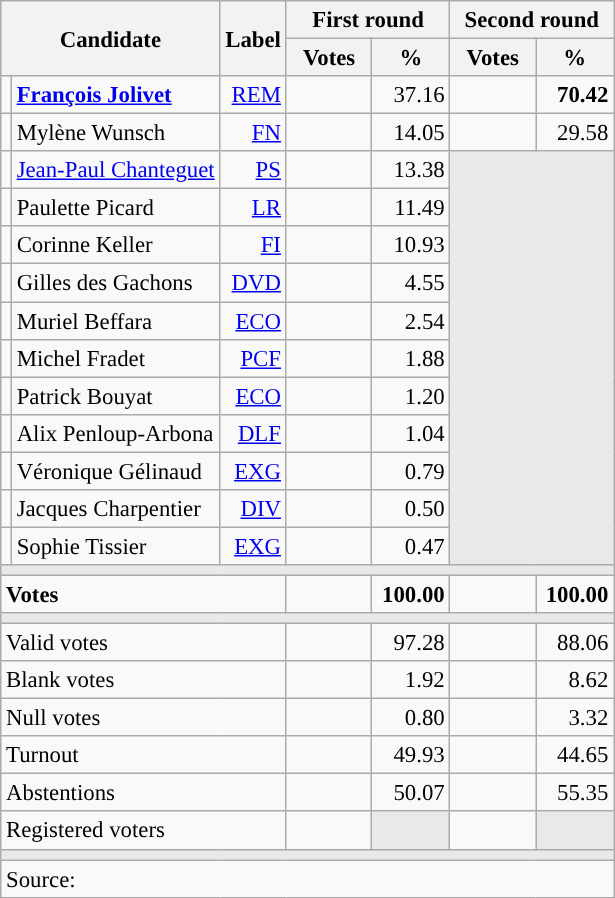<table class="wikitable" style="text-align:right;font-size:95%;">
<tr>
<th rowspan="2" colspan="2">Candidate</th>
<th rowspan="2">Label</th>
<th colspan="2">First round</th>
<th colspan="2">Second round</th>
</tr>
<tr>
<th style="width:50px;">Votes</th>
<th style="width:45px;">%</th>
<th style="width:50px;">Votes</th>
<th style="width:45px;">%</th>
</tr>
<tr>
<td style="color:inherit;background:"></td>
<td style="text-align:left;"><strong><a href='#'>François Jolivet</a></strong></td>
<td><a href='#'>REM</a></td>
<td></td>
<td>37.16</td>
<td><strong></strong></td>
<td><strong>70.42</strong></td>
</tr>
<tr>
<td style="color:inherit;background:"></td>
<td style="text-align:left;">Mylène Wunsch</td>
<td><a href='#'>FN</a></td>
<td></td>
<td>14.05</td>
<td></td>
<td>29.58</td>
</tr>
<tr>
<td style="color:inherit;background:"></td>
<td style="text-align:left;"><a href='#'>Jean-Paul Chanteguet</a></td>
<td><a href='#'>PS</a></td>
<td></td>
<td>13.38</td>
<td colspan="2" rowspan="11" style="background:#E9E9E9;"></td>
</tr>
<tr>
<td style="color:inherit;background:"></td>
<td style="text-align:left;">Paulette Picard</td>
<td><a href='#'>LR</a></td>
<td></td>
<td>11.49</td>
</tr>
<tr>
<td style="color:inherit;background:"></td>
<td style="text-align:left;">Corinne Keller</td>
<td><a href='#'>FI</a></td>
<td></td>
<td>10.93</td>
</tr>
<tr>
<td style="color:inherit;background:"></td>
<td style="text-align:left;">Gilles des Gachons</td>
<td><a href='#'>DVD</a></td>
<td></td>
<td>4.55</td>
</tr>
<tr>
<td style="color:inherit;background:"></td>
<td style="text-align:left;">Muriel Beffara</td>
<td><a href='#'>ECO</a></td>
<td></td>
<td>2.54</td>
</tr>
<tr>
<td style="color:inherit;background:"></td>
<td style="text-align:left;">Michel Fradet</td>
<td><a href='#'>PCF</a></td>
<td></td>
<td>1.88</td>
</tr>
<tr>
<td style="color:inherit;background:"></td>
<td style="text-align:left;">Patrick Bouyat</td>
<td><a href='#'>ECO</a></td>
<td></td>
<td>1.20</td>
</tr>
<tr>
<td style="color:inherit;background:"></td>
<td style="text-align:left;">Alix Penloup-Arbona</td>
<td><a href='#'>DLF</a></td>
<td></td>
<td>1.04</td>
</tr>
<tr>
<td style="color:inherit;background:"></td>
<td style="text-align:left;">Véronique Gélinaud</td>
<td><a href='#'>EXG</a></td>
<td></td>
<td>0.79</td>
</tr>
<tr>
<td style="color:inherit;background:"></td>
<td style="text-align:left;">Jacques Charpentier</td>
<td><a href='#'>DIV</a></td>
<td></td>
<td>0.50</td>
</tr>
<tr>
<td style="color:inherit;background:"></td>
<td style="text-align:left;">Sophie Tissier</td>
<td><a href='#'>EXG</a></td>
<td></td>
<td>0.47</td>
</tr>
<tr>
<td colspan="7" style="background:#E9E9E9;"></td>
</tr>
<tr style="font-weight:bold;">
<td colspan="3" style="text-align:left;">Votes</td>
<td></td>
<td>100.00</td>
<td></td>
<td>100.00</td>
</tr>
<tr>
<td colspan="7" style="background:#E9E9E9;"></td>
</tr>
<tr>
<td colspan="3" style="text-align:left;">Valid votes</td>
<td></td>
<td>97.28</td>
<td></td>
<td>88.06</td>
</tr>
<tr>
<td colspan="3" style="text-align:left;">Blank votes</td>
<td></td>
<td>1.92</td>
<td></td>
<td>8.62</td>
</tr>
<tr>
<td colspan="3" style="text-align:left;">Null votes</td>
<td></td>
<td>0.80</td>
<td></td>
<td>3.32</td>
</tr>
<tr>
<td colspan="3" style="text-align:left;">Turnout</td>
<td></td>
<td>49.93</td>
<td></td>
<td>44.65</td>
</tr>
<tr>
<td colspan="3" style="text-align:left;">Abstentions</td>
<td></td>
<td>50.07</td>
<td></td>
<td>55.35</td>
</tr>
<tr>
<td colspan="3" style="text-align:left;">Registered voters</td>
<td></td>
<td style="color:inherit;background:#E9E9E9;"></td>
<td></td>
<td style="color:inherit;background:#E9E9E9;"></td>
</tr>
<tr>
<td colspan="7" style="background:#E9E9E9;"></td>
</tr>
<tr>
<td colspan="7" style="text-align:left;">Source: </td>
</tr>
</table>
